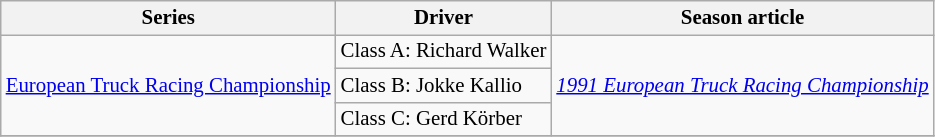<table class="wikitable" style="font-size: 87%;">
<tr>
<th>Series</th>
<th>Driver</th>
<th>Season article</th>
</tr>
<tr>
<td rowspan=3><a href='#'>European Truck Racing Championship</a></td>
<td>Class A:  Richard Walker</td>
<td rowspan=3><em><a href='#'>1991 European Truck Racing Championship</a></em></td>
</tr>
<tr>
<td>Class B:  Jokke Kallio</td>
</tr>
<tr>
<td>Class C:  Gerd Körber</td>
</tr>
<tr>
</tr>
</table>
